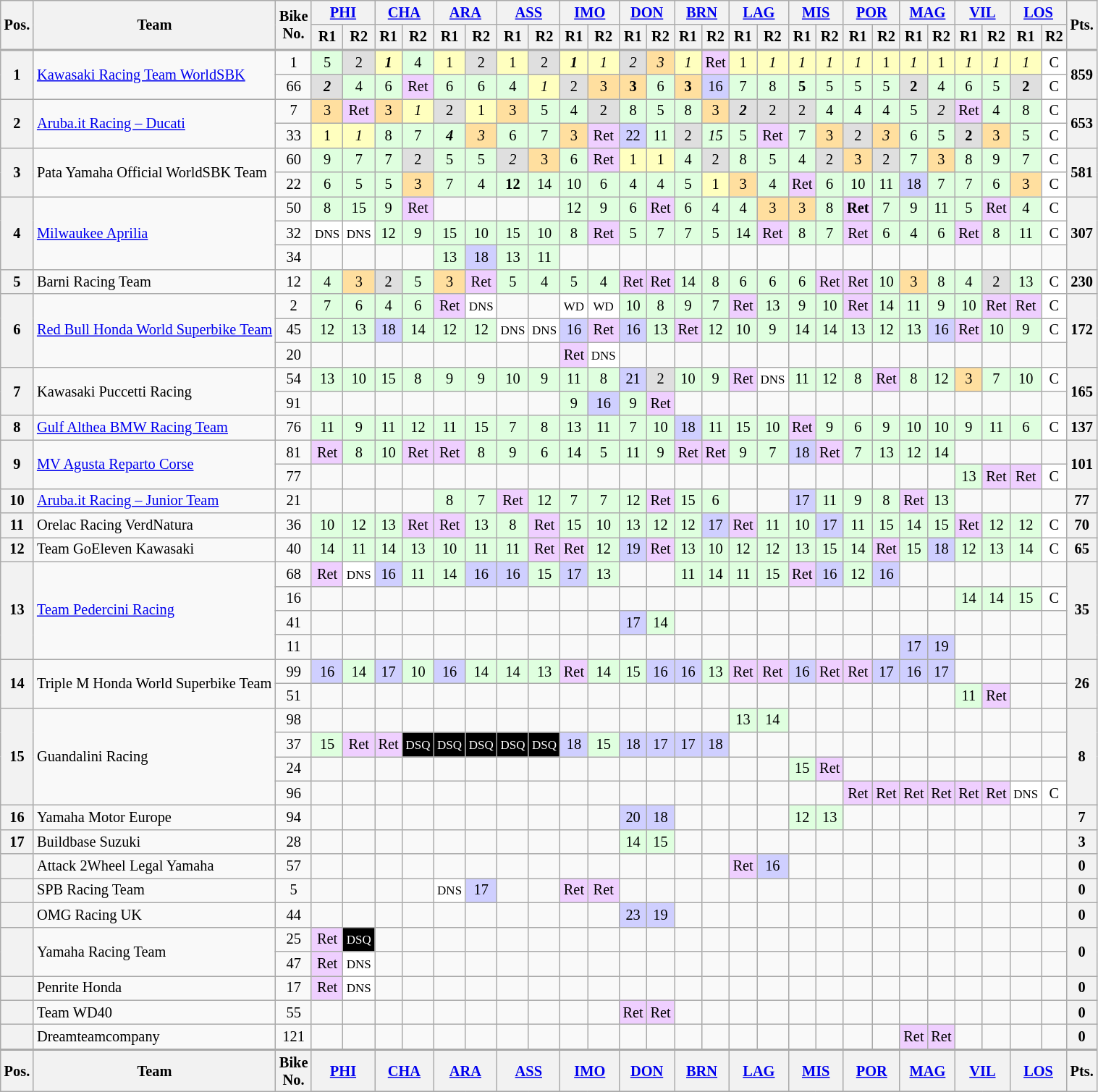<table class="wikitable" style="font-size:85%; text-align:center;">
<tr>
<th rowspan=2>Pos.</th>
<th rowspan=2>Team</th>
<th rowspan=2>Bike<br>No.</th>
<th colspan=2><a href='#'>PHI</a><br></th>
<th colspan=2><a href='#'>CHA</a><br></th>
<th colspan=2><a href='#'>ARA</a><br></th>
<th colspan=2><a href='#'>ASS</a><br></th>
<th colspan=2><a href='#'>IMO</a><br></th>
<th colspan=2><a href='#'>DON</a><br></th>
<th colspan=2><a href='#'>BRN</a><br></th>
<th colspan=2><a href='#'>LAG</a><br></th>
<th colspan=2><a href='#'>MIS</a><br></th>
<th colspan=2><a href='#'>POR</a><br></th>
<th colspan=2><a href='#'>MAG</a><br></th>
<th colspan=2><a href='#'>VIL</a><br></th>
<th colspan=2><a href='#'>LOS</a><br></th>
<th rowspan=2>Pts.</th>
</tr>
<tr>
<th>R1</th>
<th>R2</th>
<th>R1</th>
<th>R2</th>
<th>R1</th>
<th>R2</th>
<th>R1</th>
<th>R2</th>
<th>R1</th>
<th>R2</th>
<th>R1</th>
<th>R2</th>
<th>R1</th>
<th>R2</th>
<th>R1</th>
<th>R2</th>
<th>R1</th>
<th>R2</th>
<th>R1</th>
<th>R2</th>
<th>R1</th>
<th>R2</th>
<th>R1</th>
<th>R2</th>
<th>R1</th>
<th>R2</th>
</tr>
<tr style="border-top:2px solid #aaaaaa">
<th rowspan="2">1</th>
<td rowspan="2" align="left"> <a href='#'>Kawasaki Racing Team WorldSBK</a></td>
<td>1</td>
<td style="background:#dfffdf;">5</td>
<td style="background:#dfdfdf;">2</td>
<td style="background:#ffffbf;"><strong><em>1</em></strong></td>
<td style="background:#dfffdf;">4</td>
<td style="background:#ffffbf;">1</td>
<td style="background:#dfdfdf;">2</td>
<td style="background:#ffffbf;">1</td>
<td style="background:#dfdfdf;">2</td>
<td style="background:#ffffbf;"><strong><em>1</em></strong></td>
<td style="background:#ffffbf;"><em>1</em></td>
<td style="background:#dfdfdf;"><em>2</em></td>
<td style="background:#ffdf9f;"><em>3</em></td>
<td style="background:#ffffbf;"><em>1</em></td>
<td style="background:#efcfff;">Ret</td>
<td style="background:#ffffbf;">1</td>
<td style="background:#ffffbf;"><em>1</em></td>
<td style="background:#ffffbf;"><em>1</em></td>
<td style="background:#ffffbf;"><em>1</em></td>
<td style="background:#ffffbf;"><em>1</em></td>
<td style="background:#ffffbf;">1</td>
<td style="background:#ffffbf;"><em>1</em></td>
<td style="background:#ffffbf;">1</td>
<td style="background:#ffffbf;"><em>1</em></td>
<td style="background:#ffffbf;"><em>1</em></td>
<td style="background:#ffffbf;"><em>1</em></td>
<td style="background:#ffffff;">C</td>
<th rowspan="2">859</th>
</tr>
<tr>
<td>66</td>
<td style="background:#dfdfdf;"><strong><em>2</em></strong></td>
<td style="background:#dfffdf;">4</td>
<td style="background:#dfffdf;">6</td>
<td style="background:#efcfff;">Ret</td>
<td style="background:#dfffdf;">6</td>
<td style="background:#dfffdf;">6</td>
<td style="background:#dfffdf;">4</td>
<td style="background:#ffffbf;"><em>1</em></td>
<td style="background:#dfdfdf;">2</td>
<td style="background:#ffdf9f;">3</td>
<td style="background:#ffdf9f;"><strong>3</strong></td>
<td style="background:#dfffdf;">6</td>
<td style="background:#ffdf9f;"><strong>3</strong></td>
<td style="background:#cfcfff;">16</td>
<td style="background:#dfffdf;">7</td>
<td style="background:#dfffdf;">8</td>
<td style="background:#dfffdf;"><strong>5</strong></td>
<td style="background:#dfffdf;">5</td>
<td style="background:#dfffdf;">5</td>
<td style="background:#dfffdf;">5</td>
<td style="background:#dfdfdf;"><strong>2</strong></td>
<td style="background:#dfffdf;">4</td>
<td style="background:#dfffdf;">6</td>
<td style="background:#dfffdf;">5</td>
<td style="background:#dfdfdf;"><strong>2</strong></td>
<td style="background:#ffffff;">C</td>
</tr>
<tr>
<th rowspan="2">2</th>
<td rowspan="2" align="left"> <a href='#'>Aruba.it Racing – Ducati</a></td>
<td>7</td>
<td style="background:#ffdf9f;">3</td>
<td style="background:#efcfff;">Ret</td>
<td style="background:#ffdf9f;">3</td>
<td style="background:#ffffbf;"><em>1</em></td>
<td style="background:#dfdfdf;">2</td>
<td style="background:#ffffbf;">1</td>
<td style="background:#ffdf9f;">3</td>
<td style="background:#dfffdf;">5</td>
<td style="background:#dfffdf;">4</td>
<td style="background:#dfdfdf;">2</td>
<td style="background:#dfffdf;">8</td>
<td style="background:#dfffdf;">5</td>
<td style="background:#dfffdf;">8</td>
<td style="background:#ffdf9f;">3</td>
<td style="background:#dfdfdf;"><strong><em>2</em></strong></td>
<td style="background:#dfdfdf;">2</td>
<td style="background:#dfdfdf;">2</td>
<td style="background:#dfffdf;">4</td>
<td style="background:#dfffdf;">4</td>
<td style="background:#dfffdf;">4</td>
<td style="background:#dfffdf;">5</td>
<td style="background:#dfdfdf;"><em>2</em></td>
<td style="background:#efcfff;">Ret</td>
<td style="background:#dfffdf;">4</td>
<td style="background:#dfffdf;">8</td>
<td style="background:#ffffff;">C</td>
<th rowspan="2">653</th>
</tr>
<tr>
<td>33</td>
<td style="background:#ffffbf;">1</td>
<td style="background:#ffffbf;"><em>1</em></td>
<td style="background:#dfffdf;">8</td>
<td style="background:#dfffdf;">7</td>
<td style="background:#dfffdf;"><strong><em>4</em></strong></td>
<td style="background:#ffdf9f;"><em>3</em></td>
<td style="background:#dfffdf;">6</td>
<td style="background:#dfffdf;">7</td>
<td style="background:#ffdf9f;">3</td>
<td style="background:#efcfff;">Ret</td>
<td style="background:#cfcfff;">22</td>
<td style="background:#dfffdf;">11</td>
<td style="background:#dfdfdf;">2</td>
<td style="background:#dfffdf;"><em>15</em></td>
<td style="background:#dfffdf;">5</td>
<td style="background:#efcfff;">Ret</td>
<td style="background:#dfffdf;">7</td>
<td style="background:#ffdf9f;">3</td>
<td style="background:#dfdfdf;">2</td>
<td style="background:#ffdf9f;"><em>3</em></td>
<td style="background:#dfffdf;">6</td>
<td style="background:#dfffdf;">5</td>
<td style="background:#dfdfdf;"><strong>2</strong></td>
<td style="background:#ffdf9f;">3</td>
<td style="background:#dfffdf;">5</td>
<td style="background:#ffffff;">C</td>
</tr>
<tr>
<th rowspan="2">3</th>
<td rowspan="2" align="left"> Pata Yamaha Official WorldSBK Team</td>
<td>60</td>
<td style="background:#dfffdf;">9</td>
<td style="background:#dfffdf;">7</td>
<td style="background:#dfffdf;">7</td>
<td style="background:#dfdfdf;">2</td>
<td style="background:#dfffdf;">5</td>
<td style="background:#dfffdf;">5</td>
<td style="background:#dfdfdf;"><em>2</em></td>
<td style="background:#ffdf9f;">3</td>
<td style="background:#dfffdf;">6</td>
<td style="background:#efcfff;">Ret</td>
<td style="background:#ffffbf;">1</td>
<td style="background:#ffffbf;">1</td>
<td style="background:#dfffdf;">4</td>
<td style="background:#dfdfdf;">2</td>
<td style="background:#dfffdf;">8</td>
<td style="background:#dfffdf;">5</td>
<td style="background:#dfffdf;">4</td>
<td style="background:#dfdfdf;">2</td>
<td style="background:#ffdf9f;">3</td>
<td style="background:#dfdfdf;">2</td>
<td style="background:#dfffdf;">7</td>
<td style="background:#ffdf9f;">3</td>
<td style="background:#dfffdf;">8</td>
<td style="background:#dfffdf;">9</td>
<td style="background:#dfffdf;">7</td>
<td style="background:#ffffff;">C</td>
<th rowspan="2">581</th>
</tr>
<tr>
<td>22</td>
<td style="background:#dfffdf;">6</td>
<td style="background:#dfffdf;">5</td>
<td style="background:#dfffdf;">5</td>
<td style="background:#ffdf9f;">3</td>
<td style="background:#dfffdf;">7</td>
<td style="background:#dfffdf;">4</td>
<td style="background:#dfffdf;"><strong>12</strong></td>
<td style="background:#dfffdf;">14</td>
<td style="background:#dfffdf;">10</td>
<td style="background:#dfffdf;">6</td>
<td style="background:#dfffdf;">4</td>
<td style="background:#dfffdf;">4</td>
<td style="background:#dfffdf;">5</td>
<td style="background:#ffffbf;">1</td>
<td style="background:#ffdf9f;">3</td>
<td style="background:#dfffdf;">4</td>
<td style="background:#efcfff;">Ret</td>
<td style="background:#dfffdf;">6</td>
<td style="background:#dfffdf;">10</td>
<td style="background:#dfffdf;">11</td>
<td style="background:#cfcfff;">18</td>
<td style="background:#dfffdf;">7</td>
<td style="background:#dfffdf;">7</td>
<td style="background:#dfffdf;">6</td>
<td style="background:#ffdf9f;">3</td>
<td style="background:#ffffff;">C</td>
</tr>
<tr>
<th rowspan="3">4</th>
<td rowspan="3" align="left"> <a href='#'>Milwaukee Aprilia</a></td>
<td>50</td>
<td style="background:#dfffdf;">8</td>
<td style="background:#dfffdf;">15</td>
<td style="background:#dfffdf;">9</td>
<td style="background:#efcfff;">Ret</td>
<td></td>
<td></td>
<td></td>
<td></td>
<td style="background:#dfffdf;">12</td>
<td style="background:#dfffdf;">9</td>
<td style="background:#dfffdf;">6</td>
<td style="background:#efcfff;">Ret</td>
<td style="background:#dfffdf;">6</td>
<td style="background:#dfffdf;">4</td>
<td style="background:#dfffdf;">4</td>
<td style="background:#ffdf9f;">3</td>
<td style="background:#ffdf9f;">3</td>
<td style="background:#dfffdf;">8</td>
<td style="background:#efcfff;"><strong>Ret</strong></td>
<td style="background:#dfffdf;">7</td>
<td style="background:#dfffdf;">9</td>
<td style="background:#dfffdf;">11</td>
<td style="background:#dfffdf;">5</td>
<td style="background:#efcfff;">Ret</td>
<td style="background:#dfffdf;">4</td>
<td style="background:#ffffff;">C</td>
<th rowspan="3">307</th>
</tr>
<tr>
<td>32</td>
<td style="background:#ffffff;"><small>DNS</small></td>
<td style="background:#ffffff;"><small>DNS</small></td>
<td style="background:#dfffdf;">12</td>
<td style="background:#dfffdf;">9</td>
<td style="background:#dfffdf;">15</td>
<td style="background:#dfffdf;">10</td>
<td style="background:#dfffdf;">15</td>
<td style="background:#dfffdf;">10</td>
<td style="background:#dfffdf;">8</td>
<td style="background:#efcfff;">Ret</td>
<td style="background:#dfffdf;">5</td>
<td style="background:#dfffdf;">7</td>
<td style="background:#dfffdf;">7</td>
<td style="background:#dfffdf;">5</td>
<td style="background:#dfffdf;">14</td>
<td style="background:#efcfff;">Ret</td>
<td style="background:#dfffdf;">8</td>
<td style="background:#dfffdf;">7</td>
<td style="background:#efcfff;">Ret</td>
<td style="background:#dfffdf;">6</td>
<td style="background:#dfffdf;">4</td>
<td style="background:#dfffdf;">6</td>
<td style="background:#efcfff;">Ret</td>
<td style="background:#dfffdf;">8</td>
<td style="background:#dfffdf;">11</td>
<td style="background:#ffffff;">C</td>
</tr>
<tr>
<td>34</td>
<td></td>
<td></td>
<td></td>
<td></td>
<td style="background:#dfffdf;">13</td>
<td style="background:#cfcfff;">18</td>
<td style="background:#dfffdf;">13</td>
<td style="background:#dfffdf;">11</td>
<td></td>
<td></td>
<td></td>
<td></td>
<td></td>
<td></td>
<td></td>
<td></td>
<td></td>
<td></td>
<td></td>
<td></td>
<td></td>
<td></td>
<td></td>
<td></td>
<td></td>
<td></td>
</tr>
<tr>
<th>5</th>
<td align="left"> Barni Racing Team</td>
<td>12</td>
<td style="background:#dfffdf;">4</td>
<td style="background:#ffdf9f;">3</td>
<td style="background:#dfdfdf;">2</td>
<td style="background:#dfffdf;">5</td>
<td style="background:#ffdf9f;">3</td>
<td style="background:#efcfff;">Ret</td>
<td style="background:#dfffdf;">5</td>
<td style="background:#dfffdf;">4</td>
<td style="background:#dfffdf;">5</td>
<td style="background:#dfffdf;">4</td>
<td style="background:#efcfff;">Ret</td>
<td style="background:#efcfff;">Ret</td>
<td style="background:#dfffdf;">14</td>
<td style="background:#dfffdf;">8</td>
<td style="background:#dfffdf;">6</td>
<td style="background:#dfffdf;">6</td>
<td style="background:#dfffdf;">6</td>
<td style="background:#efcfff;">Ret</td>
<td style="background:#efcfff;">Ret</td>
<td style="background:#dfffdf;">10</td>
<td style="background:#ffdf9f;">3</td>
<td style="background:#dfffdf;">8</td>
<td style="background:#dfffdf;">4</td>
<td style="background:#dfdfdf;">2</td>
<td style="background:#dfffdf;">13</td>
<td style="background:#ffffff;">C</td>
<th>230</th>
</tr>
<tr>
<th rowspan="3">6</th>
<td rowspan="3" align="left"> <a href='#'>Red Bull Honda World Superbike Team</a></td>
<td>2</td>
<td style="background:#dfffdf;">7</td>
<td style="background:#dfffdf;">6</td>
<td style="background:#dfffdf;">4</td>
<td style="background:#dfffdf;">6</td>
<td style="background:#efcfff;">Ret</td>
<td style="background:#ffffff;"><small>DNS</small></td>
<td></td>
<td></td>
<td style="background:#ffffff;"><small>WD</small></td>
<td style="background:#ffffff;"><small>WD</small></td>
<td style="background:#dfffdf;">10</td>
<td style="background:#dfffdf;">8</td>
<td style="background:#dfffdf;">9</td>
<td style="background:#dfffdf;">7</td>
<td style="background:#efcfff;">Ret</td>
<td style="background:#dfffdf;">13</td>
<td style="background:#dfffdf;">9</td>
<td style="background:#dfffdf;">10</td>
<td style="background:#efcfff;">Ret</td>
<td style="background:#dfffdf;">14</td>
<td style="background:#dfffdf;">11</td>
<td style="background:#dfffdf;">9</td>
<td style="background:#dfffdf;">10</td>
<td style="background:#efcfff;">Ret</td>
<td style="background:#efcfff;">Ret</td>
<td style="background:#ffffff;">C</td>
<th rowspan="3">172</th>
</tr>
<tr>
<td>45</td>
<td style="background:#dfffdf;">12</td>
<td style="background:#dfffdf;">13</td>
<td style="background:#cfcfff;">18</td>
<td style="background:#dfffdf;">14</td>
<td style="background:#dfffdf;">12</td>
<td style="background:#dfffdf;">12</td>
<td style="background:#ffffff;"><small>DNS</small></td>
<td style="background:#ffffff;"><small>DNS</small></td>
<td style="background:#cfcfff;">16</td>
<td style="background:#efcfff;">Ret</td>
<td style="background:#cfcfff;">16</td>
<td style="background:#dfffdf;">13</td>
<td style="background:#efcfff;">Ret</td>
<td style="background:#dfffdf;">12</td>
<td style="background:#dfffdf;">10</td>
<td style="background:#dfffdf;">9</td>
<td style="background:#dfffdf;">14</td>
<td style="background:#dfffdf;">14</td>
<td style="background:#dfffdf;">13</td>
<td style="background:#dfffdf;">12</td>
<td style="background:#dfffdf;">13</td>
<td style="background:#cfcfff;">16</td>
<td style="background:#efcfff;">Ret</td>
<td style="background:#dfffdf;">10</td>
<td style="background:#dfffdf;">9</td>
<td style="background:#ffffff;">C</td>
</tr>
<tr>
<td>20</td>
<td></td>
<td></td>
<td></td>
<td></td>
<td></td>
<td></td>
<td></td>
<td></td>
<td style="background:#efcfff;">Ret</td>
<td style="background:#ffffff;"><small>DNS</small></td>
<td></td>
<td></td>
<td></td>
<td></td>
<td></td>
<td></td>
<td></td>
<td></td>
<td></td>
<td></td>
<td></td>
<td></td>
<td></td>
<td></td>
<td></td>
<td></td>
</tr>
<tr>
<th rowspan="2">7</th>
<td rowspan="2" align="left"> Kawasaki Puccetti Racing</td>
<td>54</td>
<td style="background:#dfffdf;">13</td>
<td style="background:#dfffdf;">10</td>
<td style="background:#dfffdf;">15</td>
<td style="background:#dfffdf;">8</td>
<td style="background:#dfffdf;">9</td>
<td style="background:#dfffdf;">9</td>
<td style="background:#dfffdf;">10</td>
<td style="background:#dfffdf;">9</td>
<td style="background:#dfffdf;">11</td>
<td style="background:#dfffdf;">8</td>
<td style="background:#cfcfff;">21</td>
<td style="background:#dfdfdf;">2</td>
<td style="background:#dfffdf;">10</td>
<td style="background:#dfffdf;">9</td>
<td style="background:#efcfff;">Ret</td>
<td style="background:#ffffff;"><small>DNS</small></td>
<td style="background:#dfffdf;">11</td>
<td style="background:#dfffdf;">12</td>
<td style="background:#dfffdf;">8</td>
<td style="background:#efcfff;">Ret</td>
<td style="background:#dfffdf;">8</td>
<td style="background:#dfffdf;">12</td>
<td style="background:#ffdf9f;">3</td>
<td style="background:#dfffdf;">7</td>
<td style="background:#dfffdf;">10</td>
<td style="background:#ffffff;">C</td>
<th rowspan="2">165</th>
</tr>
<tr>
<td>91</td>
<td></td>
<td></td>
<td></td>
<td></td>
<td></td>
<td></td>
<td></td>
<td></td>
<td style="background:#dfffdf;">9</td>
<td style="background:#cfcfff;">16</td>
<td style="background:#dfffdf;">9</td>
<td style="background:#efcfff;">Ret</td>
<td></td>
<td></td>
<td></td>
<td></td>
<td></td>
<td></td>
<td></td>
<td></td>
<td></td>
<td></td>
<td></td>
<td></td>
<td></td>
<td></td>
</tr>
<tr>
<th>8</th>
<td align="left"> <a href='#'>Gulf Althea BMW Racing Team</a></td>
<td>76</td>
<td style="background:#dfffdf;">11</td>
<td style="background:#dfffdf;">9</td>
<td style="background:#dfffdf;">11</td>
<td style="background:#dfffdf;">12</td>
<td style="background:#dfffdf;">11</td>
<td style="background:#dfffdf;">15</td>
<td style="background:#dfffdf;">7</td>
<td style="background:#dfffdf;">8</td>
<td style="background:#dfffdf;">13</td>
<td style="background:#dfffdf;">11</td>
<td style="background:#dfffdf;">7</td>
<td style="background:#dfffdf;">10</td>
<td style="background:#cfcfff;">18</td>
<td style="background:#dfffdf;">11</td>
<td style="background:#dfffdf;">15</td>
<td style="background:#dfffdf;">10</td>
<td style="background:#efcfff;">Ret</td>
<td style="background:#dfffdf;">9</td>
<td style="background:#dfffdf;">6</td>
<td style="background:#dfffdf;">9</td>
<td style="background:#dfffdf;">10</td>
<td style="background:#dfffdf;">10</td>
<td style="background:#dfffdf;">9</td>
<td style="background:#dfffdf;">11</td>
<td style="background:#dfffdf;">6</td>
<td style="background:#ffffff;">C</td>
<th>137</th>
</tr>
<tr>
<th rowspan="2">9</th>
<td rowspan="2" align="left"> <a href='#'>MV Agusta Reparto Corse</a></td>
<td>81</td>
<td style="background:#efcfff;">Ret</td>
<td style="background:#dfffdf;">8</td>
<td style="background:#dfffdf;">10</td>
<td style="background:#efcfff;">Ret</td>
<td style="background:#efcfff;">Ret</td>
<td style="background:#dfffdf;">8</td>
<td style="background:#dfffdf;">9</td>
<td style="background:#dfffdf;">6</td>
<td style="background:#dfffdf;">14</td>
<td style="background:#dfffdf;">5</td>
<td style="background:#dfffdf;">11</td>
<td style="background:#dfffdf;">9</td>
<td style="background:#efcfff;">Ret</td>
<td style="background:#efcfff;">Ret</td>
<td style="background:#dfffdf;">9</td>
<td style="background:#dfffdf;">7</td>
<td style="background:#cfcfff;">18</td>
<td style="background:#efcfff;">Ret</td>
<td style="background:#dfffdf;">7</td>
<td style="background:#dfffdf;">13</td>
<td style="background:#dfffdf;">12</td>
<td style="background:#dfffdf;">14</td>
<td></td>
<td></td>
<td></td>
<td></td>
<th rowspan="2">101</th>
</tr>
<tr>
<td>77</td>
<td></td>
<td></td>
<td></td>
<td></td>
<td></td>
<td></td>
<td></td>
<td></td>
<td></td>
<td></td>
<td></td>
<td></td>
<td></td>
<td></td>
<td></td>
<td></td>
<td></td>
<td></td>
<td></td>
<td></td>
<td></td>
<td></td>
<td style="background:#dfffdf;">13</td>
<td style="background:#efcfff;">Ret</td>
<td style="background:#efcfff;">Ret</td>
<td style="background:#ffffff;">C</td>
</tr>
<tr>
<th>10</th>
<td align="left"> <a href='#'>Aruba.it Racing – Junior Team</a></td>
<td>21</td>
<td></td>
<td></td>
<td></td>
<td></td>
<td style="background:#dfffdf;">8</td>
<td style="background:#dfffdf;">7</td>
<td style="background:#efcfff;">Ret</td>
<td style="background:#dfffdf;">12</td>
<td style="background:#dfffdf;">7</td>
<td style="background:#dfffdf;">7</td>
<td style="background:#dfffdf;">12</td>
<td style="background:#efcfff;">Ret</td>
<td style="background:#dfffdf;">15</td>
<td style="background:#dfffdf;">6</td>
<td></td>
<td></td>
<td style="background:#cfcfff;">17</td>
<td style="background:#dfffdf;">11</td>
<td style="background:#dfffdf;">9</td>
<td style="background:#dfffdf;">8</td>
<td style="background:#efcfff;">Ret</td>
<td style="background:#dfffdf;">13</td>
<td></td>
<td></td>
<td></td>
<td></td>
<th>77</th>
</tr>
<tr>
<th>11</th>
<td align="left"> Orelac Racing VerdNatura</td>
<td>36</td>
<td style="background:#dfffdf;">10</td>
<td style="background:#dfffdf;">12</td>
<td style="background:#dfffdf;">13</td>
<td style="background:#efcfff;">Ret</td>
<td style="background:#efcfff;">Ret</td>
<td style="background:#dfffdf;">13</td>
<td style="background:#dfffdf;">8</td>
<td style="background:#efcfff;">Ret</td>
<td style="background:#dfffdf;">15</td>
<td style="background:#dfffdf;">10</td>
<td style="background:#dfffdf;">13</td>
<td style="background:#dfffdf;">12</td>
<td style="background:#dfffdf;">12</td>
<td style="background:#cfcfff;">17</td>
<td style="background:#efcfff;">Ret</td>
<td style="background:#dfffdf;">11</td>
<td style="background:#dfffdf;">10</td>
<td style="background:#cfcfff;">17</td>
<td style="background:#dfffdf;">11</td>
<td style="background:#dfffdf;">15</td>
<td style="background:#dfffdf;">14</td>
<td style="background:#dfffdf;">15</td>
<td style="background:#efcfff;">Ret</td>
<td style="background:#dfffdf;">12</td>
<td style="background:#dfffdf;">12</td>
<td style="background:#ffffff;">C</td>
<th>70</th>
</tr>
<tr>
<th>12</th>
<td align="left"> Team GoEleven Kawasaki</td>
<td>40</td>
<td style="background:#dfffdf;">14</td>
<td style="background:#dfffdf;">11</td>
<td style="background:#dfffdf;">14</td>
<td style="background:#dfffdf;">13</td>
<td style="background:#dfffdf;">10</td>
<td style="background:#dfffdf;">11</td>
<td style="background:#dfffdf;">11</td>
<td style="background:#efcfff;">Ret</td>
<td style="background:#efcfff;">Ret</td>
<td style="background:#dfffdf;">12</td>
<td style="background:#cfcfff;">19</td>
<td style="background:#efcfff;">Ret</td>
<td style="background:#dfffdf;">13</td>
<td style="background:#dfffdf;">10</td>
<td style="background:#dfffdf;">12</td>
<td style="background:#dfffdf;">12</td>
<td style="background:#dfffdf;">13</td>
<td style="background:#dfffdf;">15</td>
<td style="background:#dfffdf;">14</td>
<td style="background:#efcfff;">Ret</td>
<td style="background:#dfffdf;">15</td>
<td style="background:#cfcfff;">18</td>
<td style="background:#dfffdf;">12</td>
<td style="background:#dfffdf;">13</td>
<td style="background:#dfffdf;">14</td>
<td style="background:#ffffff;">C</td>
<th>65</th>
</tr>
<tr>
<th rowspan="4">13</th>
<td rowspan="4" align="left"> <a href='#'>Team Pedercini Racing</a></td>
<td>68</td>
<td style="background:#efcfff;">Ret</td>
<td style="background:#ffffff;"><small>DNS</small></td>
<td style="background:#cfcfff;">16</td>
<td style="background:#dfffdf;">11</td>
<td style="background:#dfffdf;">14</td>
<td style="background:#cfcfff;">16</td>
<td style="background:#cfcfff;">16</td>
<td style="background:#dfffdf;">15</td>
<td style="background:#cfcfff;">17</td>
<td style="background:#dfffdf;">13</td>
<td></td>
<td></td>
<td style="background:#dfffdf;">11</td>
<td style="background:#dfffdf;">14</td>
<td style="background:#dfffdf;">11</td>
<td style="background:#dfffdf;">15</td>
<td style="background:#efcfff;">Ret</td>
<td style="background:#cfcfff;">16</td>
<td style="background:#dfffdf;">12</td>
<td style="background:#cfcfff;">16</td>
<td></td>
<td></td>
<td></td>
<td></td>
<td></td>
<td></td>
<th rowspan="4">35</th>
</tr>
<tr>
<td>16</td>
<td></td>
<td></td>
<td></td>
<td></td>
<td></td>
<td></td>
<td></td>
<td></td>
<td></td>
<td></td>
<td></td>
<td></td>
<td></td>
<td></td>
<td></td>
<td></td>
<td></td>
<td></td>
<td></td>
<td></td>
<td></td>
<td></td>
<td style="background:#dfffdf;">14</td>
<td style="background:#dfffdf;">14</td>
<td style="background:#dfffdf;">15</td>
<td style="background:#ffffff;">C</td>
</tr>
<tr>
<td>41</td>
<td></td>
<td></td>
<td></td>
<td></td>
<td></td>
<td></td>
<td></td>
<td></td>
<td></td>
<td></td>
<td style="background:#cfcfff;">17</td>
<td style="background:#dfffdf;">14</td>
<td></td>
<td></td>
<td></td>
<td></td>
<td></td>
<td></td>
<td></td>
<td></td>
<td></td>
<td></td>
<td></td>
<td></td>
<td></td>
<td></td>
</tr>
<tr>
<td>11</td>
<td></td>
<td></td>
<td></td>
<td></td>
<td></td>
<td></td>
<td></td>
<td></td>
<td></td>
<td></td>
<td></td>
<td></td>
<td></td>
<td></td>
<td></td>
<td></td>
<td></td>
<td></td>
<td></td>
<td></td>
<td style="background:#cfcfff;">17</td>
<td style="background:#cfcfff;">19</td>
<td></td>
<td></td>
<td></td>
<td></td>
</tr>
<tr>
<th rowspan="2">14</th>
<td rowspan="2" align="left"> Triple M Honda World Superbike Team</td>
<td>99</td>
<td style="background:#cfcfff;">16</td>
<td style="background:#dfffdf;">14</td>
<td style="background:#cfcfff;">17</td>
<td style="background:#dfffdf;">10</td>
<td style="background:#cfcfff;">16</td>
<td style="background:#dfffdf;">14</td>
<td style="background:#dfffdf;">14</td>
<td style="background:#dfffdf;">13</td>
<td style="background:#efcfff;">Ret</td>
<td style="background:#dfffdf;">14</td>
<td style="background:#dfffdf;">15</td>
<td style="background:#cfcfff;">16</td>
<td style="background:#cfcfff;">16</td>
<td style="background:#dfffdf;">13</td>
<td style="background:#efcfff;">Ret</td>
<td style="background:#efcfff;">Ret</td>
<td style="background:#cfcfff;">16</td>
<td style="background:#efcfff;">Ret</td>
<td style="background:#efcfff;">Ret</td>
<td style="background:#cfcfff;">17</td>
<td style="background:#cfcfff;">16</td>
<td style="background:#cfcfff;">17</td>
<td></td>
<td></td>
<td></td>
<td></td>
<th rowspan="2">26</th>
</tr>
<tr>
<td>51</td>
<td></td>
<td></td>
<td></td>
<td></td>
<td></td>
<td></td>
<td></td>
<td></td>
<td></td>
<td></td>
<td></td>
<td></td>
<td></td>
<td></td>
<td></td>
<td></td>
<td></td>
<td></td>
<td></td>
<td></td>
<td></td>
<td></td>
<td style="background:#dfffdf;">11</td>
<td style="background:#efcfff;">Ret</td>
<td></td>
<td></td>
</tr>
<tr>
<th rowspan="4">15</th>
<td rowspan="4" align="left"> Guandalini Racing</td>
<td>98</td>
<td></td>
<td></td>
<td></td>
<td></td>
<td></td>
<td></td>
<td></td>
<td></td>
<td></td>
<td></td>
<td></td>
<td></td>
<td></td>
<td></td>
<td style="background:#dfffdf;">13</td>
<td style="background:#dfffdf;">14</td>
<td></td>
<td></td>
<td></td>
<td></td>
<td></td>
<td></td>
<td></td>
<td></td>
<td></td>
<td></td>
<th rowspan="4">8</th>
</tr>
<tr>
<td>37</td>
<td style="background:#dfffdf;">15</td>
<td style="background:#efcfff;">Ret</td>
<td style="background:#efcfff;">Ret</td>
<td style="background:#000000;color:#ffffff"><small>DSQ</small></td>
<td style="background:#000000;color:#ffffff"><small>DSQ</small></td>
<td style="background:#000000;color:#ffffff"><small>DSQ</small></td>
<td style="background:#000000;color:#ffffff"><small>DSQ</small></td>
<td style="background:#000000;color:#ffffff"><small>DSQ</small></td>
<td style="background:#cfcfff;">18</td>
<td style="background:#dfffdf;">15</td>
<td style="background:#cfcfff;">18</td>
<td style="background:#cfcfff;">17</td>
<td style="background:#cfcfff;">17</td>
<td style="background:#cfcfff;">18</td>
<td></td>
<td></td>
<td></td>
<td></td>
<td></td>
<td></td>
<td></td>
<td></td>
<td></td>
<td></td>
<td></td>
<td></td>
</tr>
<tr>
<td>24</td>
<td></td>
<td></td>
<td></td>
<td></td>
<td></td>
<td></td>
<td></td>
<td></td>
<td></td>
<td></td>
<td></td>
<td></td>
<td></td>
<td></td>
<td></td>
<td></td>
<td style="background:#dfffdf;">15</td>
<td style="background:#efcfff;">Ret</td>
<td></td>
<td></td>
<td></td>
<td></td>
<td></td>
<td></td>
<td></td>
<td></td>
</tr>
<tr>
<td>96</td>
<td></td>
<td></td>
<td></td>
<td></td>
<td></td>
<td></td>
<td></td>
<td></td>
<td></td>
<td></td>
<td></td>
<td></td>
<td></td>
<td></td>
<td></td>
<td></td>
<td></td>
<td></td>
<td style="background:#efcfff;">Ret</td>
<td style="background:#efcfff;">Ret</td>
<td style="background:#efcfff;">Ret</td>
<td style="background:#efcfff;">Ret</td>
<td style="background:#efcfff;">Ret</td>
<td style="background:#efcfff;">Ret</td>
<td style="background:#ffffff;"><small>DNS</small></td>
<td style="background:#ffffff;">C</td>
</tr>
<tr>
<th>16</th>
<td align="left"> Yamaha Motor Europe</td>
<td>94</td>
<td></td>
<td></td>
<td></td>
<td></td>
<td></td>
<td></td>
<td></td>
<td></td>
<td></td>
<td></td>
<td style="background:#cfcfff;">20</td>
<td style="background:#cfcfff;">18</td>
<td></td>
<td></td>
<td></td>
<td></td>
<td style="background:#dfffdf;">12</td>
<td style="background:#dfffdf;">13</td>
<td></td>
<td></td>
<td></td>
<td></td>
<td></td>
<td></td>
<td></td>
<td></td>
<th>7</th>
</tr>
<tr>
<th>17</th>
<td align="left"> Buildbase Suzuki</td>
<td>28</td>
<td></td>
<td></td>
<td></td>
<td></td>
<td></td>
<td></td>
<td></td>
<td></td>
<td></td>
<td></td>
<td style="background:#dfffdf;">14</td>
<td style="background:#dfffdf;">15</td>
<td></td>
<td></td>
<td></td>
<td></td>
<td></td>
<td></td>
<td></td>
<td></td>
<td></td>
<td></td>
<td></td>
<td></td>
<td></td>
<td></td>
<th>3</th>
</tr>
<tr>
<th></th>
<td align="left"> Attack 2Wheel Legal Yamaha</td>
<td>57</td>
<td></td>
<td></td>
<td></td>
<td></td>
<td></td>
<td></td>
<td></td>
<td></td>
<td></td>
<td></td>
<td></td>
<td></td>
<td></td>
<td></td>
<td style="background:#efcfff;">Ret</td>
<td style="background:#cfcfff;">16</td>
<td></td>
<td></td>
<td></td>
<td></td>
<td></td>
<td></td>
<td></td>
<td></td>
<td></td>
<td></td>
<th>0</th>
</tr>
<tr>
<th></th>
<td align="left"> SPB Racing Team</td>
<td>5</td>
<td></td>
<td></td>
<td></td>
<td></td>
<td style="background:#ffffff;"><small>DNS</small></td>
<td style="background:#cfcfff;">17</td>
<td></td>
<td></td>
<td style="background:#efcfff;">Ret</td>
<td style="background:#efcfff;">Ret</td>
<td></td>
<td></td>
<td></td>
<td></td>
<td></td>
<td></td>
<td></td>
<td></td>
<td></td>
<td></td>
<td></td>
<td></td>
<td></td>
<td></td>
<td></td>
<td></td>
<th>0</th>
</tr>
<tr>
<th></th>
<td align="left"> OMG Racing UK</td>
<td>44</td>
<td></td>
<td></td>
<td></td>
<td></td>
<td></td>
<td></td>
<td></td>
<td></td>
<td></td>
<td></td>
<td style="background:#cfcfff;">23</td>
<td style="background:#cfcfff;">19</td>
<td></td>
<td></td>
<td></td>
<td></td>
<td></td>
<td></td>
<td></td>
<td></td>
<td></td>
<td></td>
<td></td>
<td></td>
<td></td>
<td></td>
<th>0</th>
</tr>
<tr>
<th rowspan="2"></th>
<td rowspan="2" align="left"> Yamaha Racing Team</td>
<td>25</td>
<td style="background:#efcfff;">Ret</td>
<td style="background:#000000;color:#ffffff"><small>DSQ</small></td>
<td></td>
<td></td>
<td></td>
<td></td>
<td></td>
<td></td>
<td></td>
<td></td>
<td></td>
<td></td>
<td></td>
<td></td>
<td></td>
<td></td>
<td></td>
<td></td>
<td></td>
<td></td>
<td></td>
<td></td>
<td></td>
<td></td>
<td></td>
<td></td>
<th rowspan="2">0</th>
</tr>
<tr>
<td>47</td>
<td style="background:#efcfff;">Ret</td>
<td style="background:#ffffff;"><small>DNS</small></td>
<td></td>
<td></td>
<td></td>
<td></td>
<td></td>
<td></td>
<td></td>
<td></td>
<td></td>
<td></td>
<td></td>
<td></td>
<td></td>
<td></td>
<td></td>
<td></td>
<td></td>
<td></td>
<td></td>
<td></td>
<td></td>
<td></td>
<td></td>
<td></td>
</tr>
<tr>
<th></th>
<td align="left"> Penrite Honda</td>
<td>17</td>
<td style="background:#efcfff;">Ret</td>
<td style="background:#ffffff;"><small>DNS</small></td>
<td></td>
<td></td>
<td></td>
<td></td>
<td></td>
<td></td>
<td></td>
<td></td>
<td></td>
<td></td>
<td></td>
<td></td>
<td></td>
<td></td>
<td></td>
<td></td>
<td></td>
<td></td>
<td></td>
<td></td>
<td></td>
<td></td>
<td></td>
<td></td>
<th>0</th>
</tr>
<tr>
<th></th>
<td align="left"> Team WD40</td>
<td>55</td>
<td></td>
<td></td>
<td></td>
<td></td>
<td></td>
<td></td>
<td></td>
<td></td>
<td></td>
<td></td>
<td style="background:#efcfff;">Ret</td>
<td style="background:#efcfff;">Ret</td>
<td></td>
<td></td>
<td></td>
<td></td>
<td></td>
<td></td>
<td></td>
<td></td>
<td></td>
<td></td>
<td></td>
<td></td>
<td></td>
<td></td>
<th>0</th>
</tr>
<tr>
<th></th>
<td align="left"> Dreamteamcompany</td>
<td>121</td>
<td></td>
<td></td>
<td></td>
<td></td>
<td></td>
<td></td>
<td></td>
<td></td>
<td></td>
<td></td>
<td></td>
<td></td>
<td></td>
<td></td>
<td></td>
<td></td>
<td></td>
<td></td>
<td></td>
<td></td>
<td style="background:#efcfff;">Ret</td>
<td style="background:#efcfff;">Ret</td>
<td></td>
<td></td>
<td></td>
<td></td>
<th>0</th>
</tr>
<tr style="border-top:2px solid #aaaaaa">
<th rowspan=2>Pos.</th>
<th rowspan=2>Team</th>
<th rowspan=2>Bike<br>No.</th>
<th colspan=2><a href='#'>PHI</a><br></th>
<th colspan=2><a href='#'>CHA</a><br></th>
<th colspan=2><a href='#'>ARA</a><br></th>
<th colspan=2><a href='#'>ASS</a><br></th>
<th colspan=2><a href='#'>IMO</a><br></th>
<th colspan=2><a href='#'>DON</a><br></th>
<th colspan=2><a href='#'>BRN</a><br></th>
<th colspan=2><a href='#'>LAG</a><br></th>
<th colspan=2><a href='#'>MIS</a><br></th>
<th colspan=2><a href='#'>POR</a><br></th>
<th colspan=2><a href='#'>MAG</a><br></th>
<th colspan=2><a href='#'>VIL</a><br></th>
<th colspan=2><a href='#'>LOS</a><br></th>
<th rowspan=2>Pts.</th>
</tr>
<tr>
</tr>
</table>
